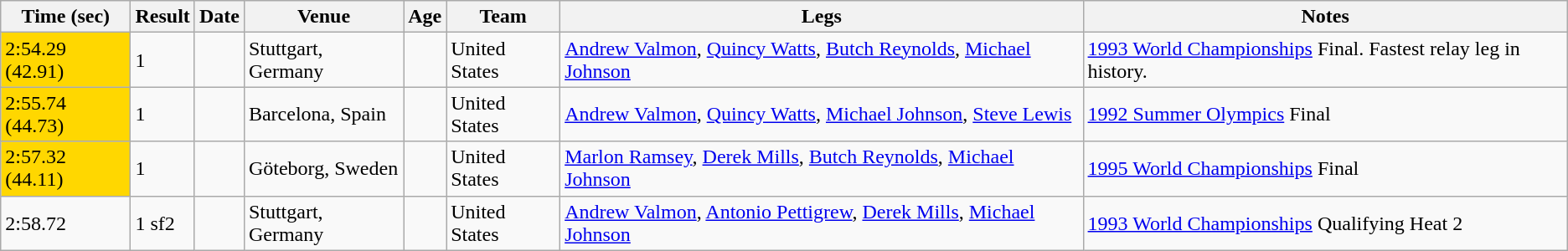<table class="wikitable sortable">
<tr>
<th>Time (sec)</th>
<th>Result</th>
<th>Date</th>
<th>Venue</th>
<th>Age</th>
<th>Team</th>
<th>Legs</th>
<th>Notes</th>
</tr>
<tr>
<td bgcolor=gold>2:54.29 (42.91)  </td>
<td>1</td>
<td></td>
<td>Stuttgart, Germany</td>
<td></td>
<td>United States</td>
<td><a href='#'>Andrew Valmon</a>, <a href='#'>Quincy Watts</a>, <a href='#'>Butch Reynolds</a>, <a href='#'>Michael Johnson</a></td>
<td><a href='#'>1993 World Championships</a> Final.  Fastest relay leg in history.</td>
</tr>
<tr>
<td bgcolor=gold>2:55.74 (44.73)  </td>
<td>1</td>
<td></td>
<td>Barcelona, Spain</td>
<td></td>
<td>United States</td>
<td><a href='#'>Andrew Valmon</a>, <a href='#'>Quincy Watts</a>, <a href='#'>Michael Johnson</a>, <a href='#'>Steve Lewis</a></td>
<td><a href='#'>1992 Summer Olympics</a> Final</td>
</tr>
<tr>
<td bgcolor=gold>2:57.32 (44.11)</td>
<td>1</td>
<td></td>
<td>Göteborg, Sweden</td>
<td></td>
<td>United States</td>
<td><a href='#'>Marlon Ramsey</a>, <a href='#'>Derek Mills</a>, <a href='#'>Butch Reynolds</a>, <a href='#'>Michael Johnson</a></td>
<td><a href='#'>1995 World Championships</a> Final</td>
</tr>
<tr>
<td>2:58.72</td>
<td>1 sf2</td>
<td></td>
<td>Stuttgart, Germany</td>
<td></td>
<td>United States</td>
<td><a href='#'>Andrew Valmon</a>, <a href='#'>Antonio Pettigrew</a>, <a href='#'>Derek Mills</a>, <a href='#'>Michael Johnson</a></td>
<td><a href='#'>1993 World Championships</a> Qualifying Heat 2</td>
</tr>
</table>
